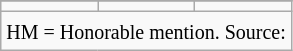<table class="wikitable" style="text-align: center">
<tr align=center>
</tr>
<tr>
<td></td>
<td></td>
<td></td>
</tr>
<tr>
<td colspan="3"><small>HM = Honorable mention. Source: </small></td>
</tr>
</table>
